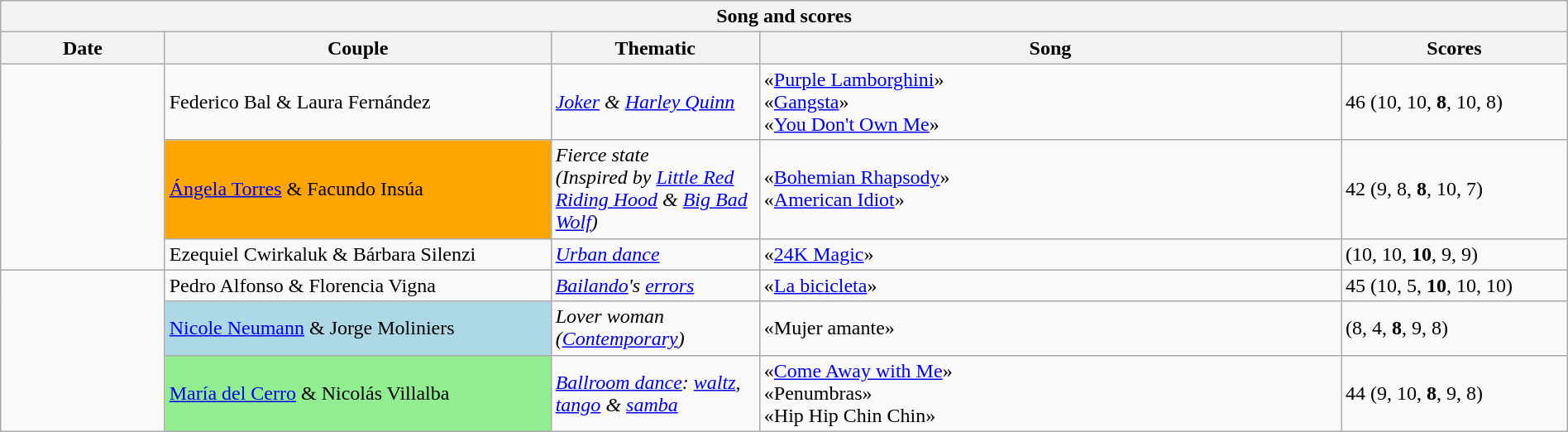<table class="wikitable collapsible collapsed" style=" text-align: align; width: 100%;">
<tr>
<th colspan="11" style="with: 100%;" align="center">Song and scores</th>
</tr>
<tr>
<th width=85>Date</th>
<th width=210>Couple</th>
<th width=110>Thematic</th>
<th width=320>Song</th>
<th width=120>Scores</th>
</tr>
<tr>
<td rowspan="3"></td>
<td bgcolor="">Federico Bal & Laura Fernández</td>
<td><em><a href='#'>Joker</a> & <a href='#'>Harley Quinn</a></em></td>
<td>«<a href='#'>Purple Lamborghini</a>» <br>«<a href='#'>Gangsta</a>» <br>«<a href='#'>You Don't Own Me</a>» </td>
<td>46 (10, 10, <strong>8</strong>, 10, 8)</td>
</tr>
<tr>
<td bgcolor="orange"><a href='#'>Ángela Torres</a> & Facundo Insúa</td>
<td><em>Fierce state<br>(Inspired by <a href='#'>Little Red Riding Hood</a> & <a href='#'>Big Bad Wolf</a>)</em></td>
<td>«<a href='#'>Bohemian Rhapsody</a>» <br>«<a href='#'>American Idiot</a>» </td>
<td>42 (9, 8, <strong>8</strong>, 10, 7)</td>
</tr>
<tr>
<td bgcolor="">Ezequiel Cwirkaluk & Bárbara Silenzi</td>
<td><em><a href='#'>Urban dance</a></em></td>
<td>«<a href='#'>24K Magic</a>» </td>
<td> (10, 10, <strong>10</strong>, 9, 9)</td>
</tr>
<tr>
<td rowspan="3"></td>
<td bgcolor="">Pedro Alfonso & Florencia Vigna</td>
<td><em><a href='#'>Bailando</a>'s <a href='#'>errors</a></em></td>
<td>«<a href='#'>La bicicleta</a>» </td>
<td>45 (10, 5, <strong>10</strong>, 10, 10)</td>
</tr>
<tr>
<td bgcolor="lightblue"><a href='#'>Nicole Neumann</a> & Jorge Moliniers</td>
<td><em>Lover woman<br>(<a href='#'>Contemporary</a>)</em></td>
<td>«Mujer amante» </td>
<td> (8, 4, <strong>8</strong>, 9, 8)</td>
</tr>
<tr>
<td bgcolor="lightgreen"><a href='#'>María del Cerro</a> & Nicolás Villalba</td>
<td><em><a href='#'>Ballroom dance</a>: <a href='#'>waltz</a>, <a href='#'>tango</a> & <a href='#'>samba</a></em></td>
<td>«<a href='#'>Come Away with Me</a>» <br>«Penumbras» <br>«Hip Hip Chin Chin» </td>
<td>44 (9, 10, <strong>8</strong>, 9, 8)</td>
</tr>
</table>
